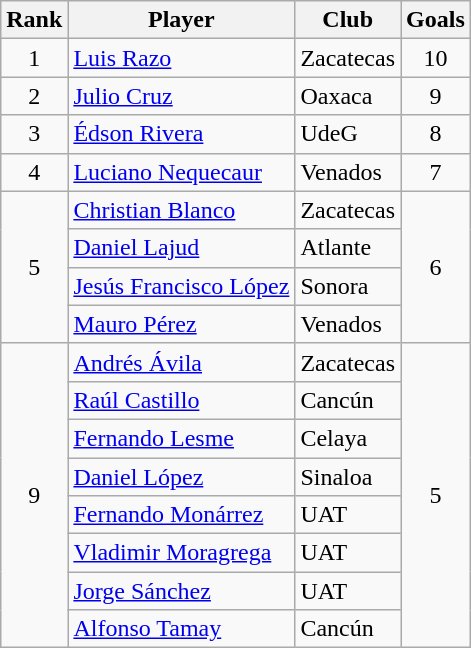<table class="wikitable">
<tr>
<th>Rank</th>
<th>Player</th>
<th>Club</th>
<th>Goals</th>
</tr>
<tr>
<td align=center rowspan=1>1</td>
<td> <a href='#'>Luis Razo</a></td>
<td>Zacatecas</td>
<td align=center rowspan=1>10</td>
</tr>
<tr>
<td align=center rowspan=1>2</td>
<td> <a href='#'>Julio Cruz</a></td>
<td>Oaxaca</td>
<td align=center rowspan=1>9</td>
</tr>
<tr>
<td align=center rowspan=1>3</td>
<td> <a href='#'>Édson Rivera</a></td>
<td>UdeG</td>
<td align=center rowspan=1>8</td>
</tr>
<tr>
<td align=center rowspan=1>4</td>
<td> <a href='#'>Luciano Nequecaur</a></td>
<td>Venados</td>
<td align=center rowspan=1>7</td>
</tr>
<tr>
<td align=center rowspan=4>5</td>
<td> <a href='#'>Christian Blanco</a></td>
<td>Zacatecas</td>
<td align=center rowspan=4>6</td>
</tr>
<tr>
<td> <a href='#'>Daniel Lajud</a></td>
<td>Atlante</td>
</tr>
<tr>
<td> <a href='#'>Jesús Francisco López</a></td>
<td>Sonora</td>
</tr>
<tr>
<td> <a href='#'>Mauro Pérez</a></td>
<td>Venados</td>
</tr>
<tr>
<td align=center rowspan=8>9</td>
<td> <a href='#'>Andrés Ávila</a></td>
<td>Zacatecas</td>
<td align=center rowspan=8>5</td>
</tr>
<tr>
<td> <a href='#'>Raúl Castillo</a></td>
<td>Cancún</td>
</tr>
<tr>
<td> <a href='#'>Fernando Lesme</a></td>
<td>Celaya</td>
</tr>
<tr>
<td> <a href='#'>Daniel López</a></td>
<td>Sinaloa</td>
</tr>
<tr>
<td> <a href='#'>Fernando Monárrez</a></td>
<td>UAT</td>
</tr>
<tr>
<td> <a href='#'>Vladimir Moragrega</a></td>
<td>UAT</td>
</tr>
<tr>
<td> <a href='#'>Jorge Sánchez</a></td>
<td>UAT</td>
</tr>
<tr>
<td> <a href='#'>Alfonso Tamay</a></td>
<td>Cancún</td>
</tr>
</table>
